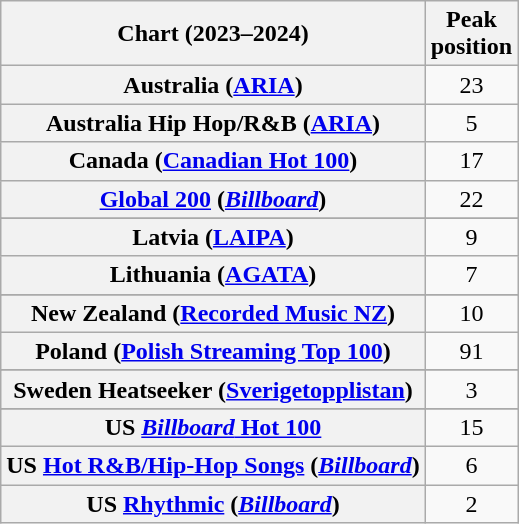<table class="wikitable sortable plainrowheaders" style="text-align:center">
<tr>
<th scope="col">Chart (2023–2024)</th>
<th scope="col">Peak<br>position</th>
</tr>
<tr>
<th scope="row">Australia (<a href='#'>ARIA</a>)</th>
<td>23</td>
</tr>
<tr>
<th scope="row">Australia Hip Hop/R&B (<a href='#'>ARIA</a>)</th>
<td>5</td>
</tr>
<tr>
<th scope="row">Canada (<a href='#'>Canadian Hot 100</a>)</th>
<td>17</td>
</tr>
<tr>
<th scope="row"><a href='#'>Global 200</a> (<em><a href='#'>Billboard</a></em>)</th>
<td>22</td>
</tr>
<tr>
</tr>
<tr>
<th scope="row">Latvia (<a href='#'>LAIPA</a>)</th>
<td>9</td>
</tr>
<tr>
<th scope="row">Lithuania (<a href='#'>AGATA</a>)</th>
<td>7</td>
</tr>
<tr>
</tr>
<tr>
<th scope="row">New Zealand (<a href='#'>Recorded Music NZ</a>)</th>
<td>10</td>
</tr>
<tr>
<th scope="row">Poland (<a href='#'>Polish Streaming Top 100</a>)</th>
<td>91</td>
</tr>
<tr>
</tr>
<tr>
</tr>
<tr>
<th scope="row">Sweden Heatseeker (<a href='#'>Sverigetopplistan</a>)</th>
<td>3</td>
</tr>
<tr>
</tr>
<tr>
</tr>
<tr>
</tr>
<tr>
<th scope="row">US <a href='#'><em>Billboard</em> Hot 100</a></th>
<td>15</td>
</tr>
<tr>
<th scope="row">US <a href='#'>Hot R&B/Hip-Hop Songs</a> (<em><a href='#'>Billboard</a></em>)</th>
<td>6</td>
</tr>
<tr>
<th scope="row">US <a href='#'>Rhythmic</a> (<em><a href='#'>Billboard</a></em>)</th>
<td>2</td>
</tr>
</table>
